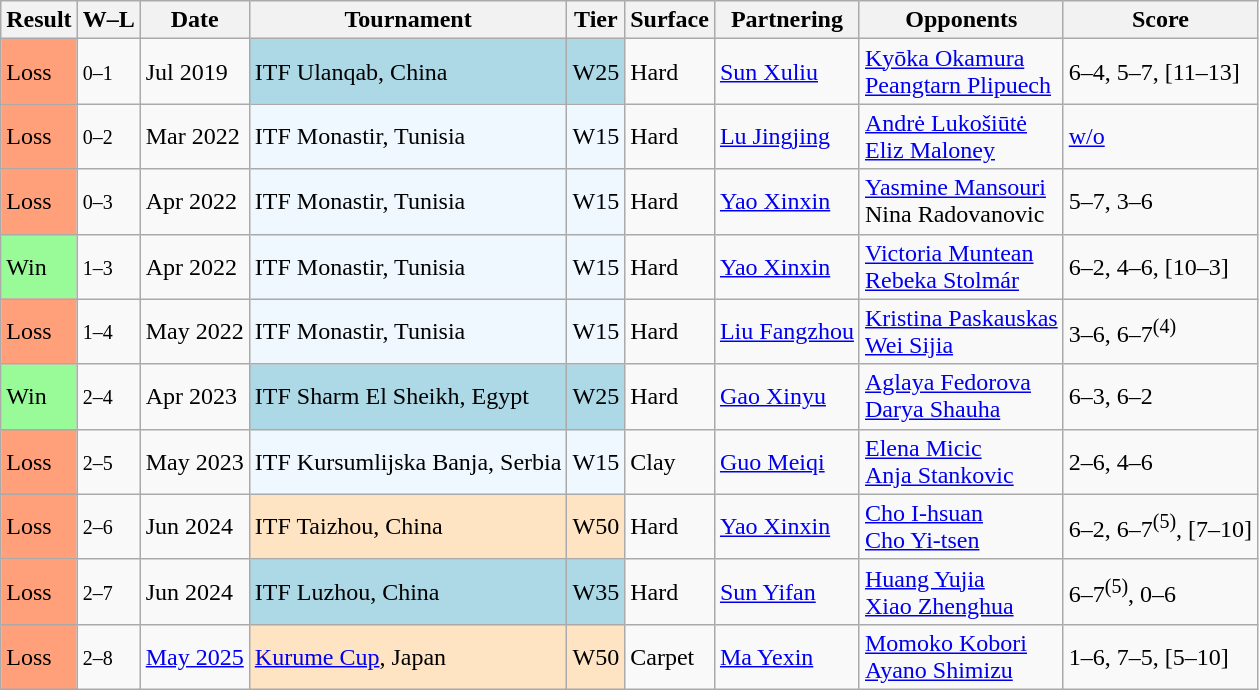<table class="wikitable sortable">
<tr>
<th>Result</th>
<th class="unsortable">W–L</th>
<th>Date</th>
<th>Tournament</th>
<th>Tier</th>
<th>Surface</th>
<th>Partnering</th>
<th>Opponents</th>
<th class="unsortable">Score</th>
</tr>
<tr>
<td bgcolor="FFA07A">Loss</td>
<td><small>0–1</small></td>
<td>Jul 2019</td>
<td style="background:lightblue;">ITF Ulanqab, China</td>
<td style="background:lightblue;">W25</td>
<td>Hard</td>
<td> <a href='#'>Sun Xuliu</a></td>
<td> <a href='#'>Kyōka Okamura</a> <br>  <a href='#'>Peangtarn Plipuech</a></td>
<td>6–4, 5–7, [11–13]</td>
</tr>
<tr>
<td style="background:#ffa07a;">Loss</td>
<td><small>0–2</small></td>
<td>Mar 2022</td>
<td style="background:#f0f8ff;">ITF Monastir, Tunisia</td>
<td style="background:#f0f8ff;">W15</td>
<td>Hard</td>
<td> <a href='#'>Lu Jingjing</a></td>
<td> <a href='#'>Andrė Lukošiūtė</a> <br>  <a href='#'>Eliz Maloney</a></td>
<td><a href='#'>w/o</a></td>
</tr>
<tr>
<td style="background:#ffa07a;">Loss</td>
<td><small>0–3</small></td>
<td>Apr 2022</td>
<td bgcolor=#f0f8ff>ITF Monastir, Tunisia</td>
<td bgcolor=#f0f8ff>W15</td>
<td>Hard</td>
<td> <a href='#'>Yao Xinxin</a></td>
<td> <a href='#'>Yasmine Mansouri</a> <br>  Nina Radovanovic</td>
<td>5–7, 3–6</td>
</tr>
<tr>
<td bgcolor="98FB98">Win</td>
<td><small>1–3</small></td>
<td>Apr 2022</td>
<td bgcolor="#f0f8ff">ITF Monastir, Tunisia</td>
<td bgcolor="#f0f8ff">W15</td>
<td>Hard</td>
<td> <a href='#'>Yao Xinxin</a></td>
<td> <a href='#'>Victoria Muntean</a> <br>  <a href='#'>Rebeka Stolmár</a></td>
<td>6–2, 4–6, [10–3]</td>
</tr>
<tr>
<td bgcolor="FFA07A">Loss</td>
<td><small>1–4</small></td>
<td>May 2022</td>
<td bgcolor="#f0f8ff">ITF Monastir, Tunisia</td>
<td bgcolor="#f0f8ff">W15</td>
<td>Hard</td>
<td> <a href='#'>Liu Fangzhou</a></td>
<td> <a href='#'>Kristina Paskauskas</a> <br>  <a href='#'>Wei Sijia</a></td>
<td>3–6, 6–7<sup>(4)</sup></td>
</tr>
<tr>
<td bgcolor="98FB98">Win</td>
<td><small>2–4</small></td>
<td>Apr 2023</td>
<td style="background:lightblue;">ITF Sharm El Sheikh, Egypt</td>
<td style="background:lightblue;">W25</td>
<td>Hard</td>
<td> <a href='#'>Gao Xinyu</a></td>
<td> <a href='#'>Aglaya Fedorova</a> <br>  <a href='#'>Darya Shauha</a></td>
<td>6–3, 6–2</td>
</tr>
<tr>
<td bgcolor="FFA07A">Loss</td>
<td><small>2–5</small></td>
<td>May 2023</td>
<td bgcolor="#f0f8ff">ITF Kursumlijska Banja, Serbia</td>
<td bgcolor="#f0f8ff">W15</td>
<td>Clay</td>
<td> <a href='#'>Guo Meiqi</a></td>
<td> <a href='#'>Elena Micic</a> <br>  <a href='#'>Anja Stankovic</a></td>
<td>2–6, 4–6</td>
</tr>
<tr>
<td bgcolor="FFA07A">Loss</td>
<td><small>2–6</small></td>
<td>Jun 2024</td>
<td style="background:#ffe4c4;">ITF Taizhou, China</td>
<td style="background:#ffe4c4;">W50</td>
<td>Hard</td>
<td> <a href='#'>Yao Xinxin</a></td>
<td> <a href='#'>Cho I-hsuan</a> <br>  <a href='#'>Cho Yi-tsen</a></td>
<td>6–2, 6–7<sup>(5)</sup>, [7–10]</td>
</tr>
<tr>
<td bgcolor="FFA07A">Loss</td>
<td><small>2–7</small></td>
<td>Jun 2024</td>
<td style="background:lightblue;">ITF Luzhou, China</td>
<td style="background:lightblue;">W35</td>
<td>Hard</td>
<td> <a href='#'>Sun Yifan</a></td>
<td> <a href='#'>Huang Yujia</a> <br>  <a href='#'>Xiao Zhenghua</a></td>
<td>6–7<sup>(5)</sup>, 0–6</td>
</tr>
<tr>
<td style="background:#ffa07a;">Loss</td>
<td><small>2–8</small></td>
<td><a href='#'>May 2025</a></td>
<td style="background:#ffe4c4;"><a href='#'>Kurume Cup</a>, Japan</td>
<td style="background:#ffe4c4;">W50</td>
<td>Carpet</td>
<td> <a href='#'>Ma Yexin</a></td>
<td> <a href='#'>Momoko Kobori</a> <br>  <a href='#'>Ayano Shimizu</a></td>
<td>1–6, 7–5, [5–10]</td>
</tr>
</table>
